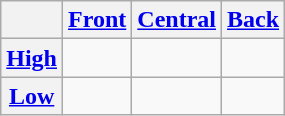<table class="wikitable" style="text-align: center;">
<tr>
<th></th>
<th><a href='#'>Front</a></th>
<th><a href='#'>Central</a></th>
<th><a href='#'>Back</a></th>
</tr>
<tr>
<th><a href='#'>High</a></th>
<td></td>
<td></td>
<td></td>
</tr>
<tr>
<th><a href='#'>Low</a></th>
<td></td>
<td></td>
<td></td>
</tr>
</table>
